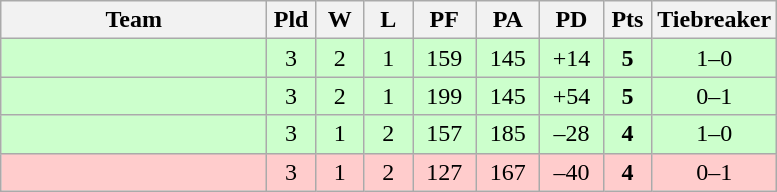<table class="wikitable" style="text-align:center;">
<tr>
<th width=170>Team</th>
<th width=25>Pld</th>
<th width=25>W</th>
<th width=25>L</th>
<th width=35>PF</th>
<th width=35>PA</th>
<th width=35>PD</th>
<th width=25>Pts</th>
<th width=50>Tiebreaker</th>
</tr>
<tr bgcolor=ccffcc>
<td align="left"></td>
<td>3</td>
<td>2</td>
<td>1</td>
<td>159</td>
<td>145</td>
<td>+14</td>
<td><strong>5</strong></td>
<td>1–0</td>
</tr>
<tr bgcolor=ccffcc>
<td align="left"></td>
<td>3</td>
<td>2</td>
<td>1</td>
<td>199</td>
<td>145</td>
<td>+54</td>
<td><strong>5</strong></td>
<td>0–1</td>
</tr>
<tr bgcolor=ccffcc>
<td align="left"></td>
<td>3</td>
<td>1</td>
<td>2</td>
<td>157</td>
<td>185</td>
<td>–28</td>
<td><strong>4</strong></td>
<td>1–0</td>
</tr>
<tr bgcolor=ffcccc>
<td align="left"></td>
<td>3</td>
<td>1</td>
<td>2</td>
<td>127</td>
<td>167</td>
<td>–40</td>
<td><strong>4</strong></td>
<td>0–1</td>
</tr>
</table>
